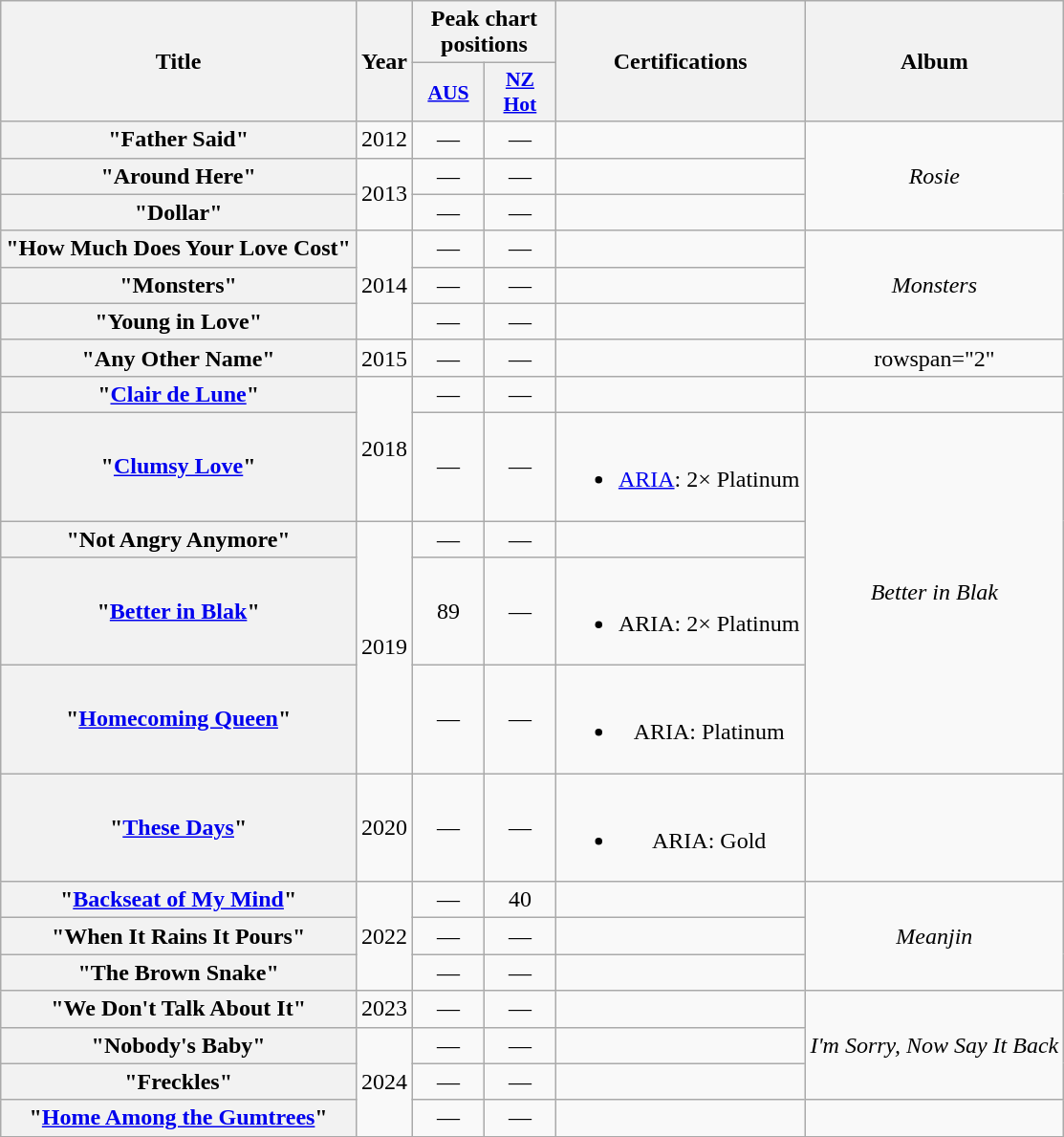<table class="wikitable plainrowheaders" style="text-align:center;">
<tr>
<th scope="col" rowspan="2">Title</th>
<th scope="col" rowspan="2">Year</th>
<th scope="col" colspan="2">Peak chart positions</th>
<th scope="col" rowspan="2">Certifications</th>
<th scope="col" rowspan="2">Album</th>
</tr>
<tr>
<th scope="col" style="width:3em;font-size:90%;"><a href='#'>AUS</a><br></th>
<th scope="col" style="width:3em;font-size:90%;"><a href='#'>NZ<br>Hot</a><br></th>
</tr>
<tr>
<th scope="row">"Father Said"</th>
<td>2012</td>
<td>—</td>
<td>—</td>
<td></td>
<td rowspan="3"><em>Rosie</em></td>
</tr>
<tr>
<th scope="row">"Around Here"</th>
<td rowspan="2">2013</td>
<td>—</td>
<td>—</td>
<td></td>
</tr>
<tr>
<th scope="row">"Dollar"</th>
<td>—</td>
<td>—</td>
<td></td>
</tr>
<tr>
<th scope="row">"How Much Does Your Love Cost"<br></th>
<td rowspan="3">2014</td>
<td>—</td>
<td>—</td>
<td></td>
<td rowspan="3"><em>Monsters</em></td>
</tr>
<tr>
<th scope="row">"Monsters"</th>
<td>—</td>
<td>—</td>
<td></td>
</tr>
<tr>
<th scope="row">"Young in Love"</th>
<td>—</td>
<td>—</td>
<td></td>
</tr>
<tr>
<th scope="row">"Any Other Name"<br></th>
<td>2015</td>
<td>—</td>
<td>—</td>
<td></td>
<td>rowspan="2" </td>
</tr>
<tr>
<th scope="row">"<a href='#'>Clair de Lune</a>"</th>
<td rowspan="2">2018</td>
<td>—</td>
<td>—</td>
<td></td>
</tr>
<tr>
<th scope="row">"<a href='#'>Clumsy Love</a>"</th>
<td>—</td>
<td>—</td>
<td><br><ul><li><a href='#'>ARIA</a>: 2× Platinum</li></ul></td>
<td rowspan="4"><em>Better in Blak</em></td>
</tr>
<tr>
<th scope="row">"Not Angry Anymore"</th>
<td rowspan="3">2019</td>
<td>—</td>
<td>—</td>
<td></td>
</tr>
<tr>
<th scope="row">"<a href='#'>Better in Blak</a>"</th>
<td>89</td>
<td>—</td>
<td><br><ul><li>ARIA: 2× Platinum</li></ul></td>
</tr>
<tr>
<th scope="row">"<a href='#'>Homecoming Queen</a>"</th>
<td>—</td>
<td>—</td>
<td><br><ul><li>ARIA: Platinum</li></ul></td>
</tr>
<tr>
<th scope="row">"<a href='#'>These Days</a>"</th>
<td>2020</td>
<td>—</td>
<td>—</td>
<td><br><ul><li>ARIA: Gold</li></ul></td>
<td></td>
</tr>
<tr>
<th scope="row">"<a href='#'>Backseat of My Mind</a>"</th>
<td rowspan="3">2022</td>
<td>—</td>
<td>40</td>
<td></td>
<td rowspan="3"><em>Meanjin</em></td>
</tr>
<tr>
<th scope="row">"When It Rains It Pours"</th>
<td>—</td>
<td>—</td>
<td></td>
</tr>
<tr>
<th scope="row">"The Brown Snake"</th>
<td>—</td>
<td>—</td>
<td></td>
</tr>
<tr>
<th scope="row">"We Don't Talk About It"</th>
<td>2023</td>
<td>—</td>
<td>—</td>
<td></td>
<td rowspan="3"><em>I'm Sorry, Now Say It Back</em></td>
</tr>
<tr>
<th scope="row">"Nobody's Baby"</th>
<td rowspan="3">2024</td>
<td>—</td>
<td>—</td>
<td></td>
</tr>
<tr>
<th scope="row">"Freckles"</th>
<td>—</td>
<td>—</td>
<td></td>
</tr>
<tr>
<th scope="row">"<a href='#'>Home Among the Gumtrees</a>"</th>
<td>—</td>
<td>—</td>
<td></td>
<td></td>
</tr>
</table>
